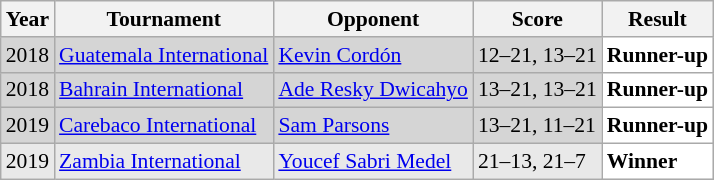<table class="sortable wikitable" style="font-size: 90%;">
<tr>
<th>Year</th>
<th>Tournament</th>
<th>Opponent</th>
<th>Score</th>
<th>Result</th>
</tr>
<tr style="background:#D5D5D5">
<td align="center">2018</td>
<td align="left"><a href='#'>Guatemala International</a></td>
<td align="left"> <a href='#'>Kevin Cordón</a></td>
<td align="left">12–21, 13–21</td>
<td style="text-align:left; background:white"> <strong>Runner-up</strong></td>
</tr>
<tr style="background:#D5D5D5">
<td align="center">2018</td>
<td align="left"><a href='#'>Bahrain International</a></td>
<td align="left"> <a href='#'>Ade Resky Dwicahyo</a></td>
<td align="left">13–21, 13–21</td>
<td style="text-align:left; background:white"> <strong>Runner-up</strong></td>
</tr>
<tr style="background:#D5D5D5">
<td align="center">2019</td>
<td align="left"><a href='#'>Carebaco International</a></td>
<td align="left"> <a href='#'>Sam Parsons</a></td>
<td align="left">13–21, 11–21</td>
<td style="text-align:left; background:white"> <strong>Runner-up</strong></td>
</tr>
<tr style="background:#E9E9E9">
<td align="center">2019</td>
<td align="left"><a href='#'>Zambia International</a></td>
<td align="left"> <a href='#'>Youcef Sabri Medel</a></td>
<td align="left">21–13, 21–7</td>
<td style="text-align:left; background:white"> <strong>Winner</strong></td>
</tr>
</table>
